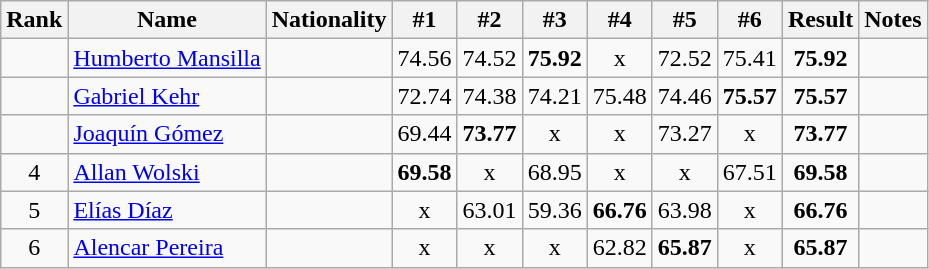<table class="wikitable sortable" style="text-align:center">
<tr>
<th>Rank</th>
<th>Name</th>
<th>Nationality</th>
<th>#1</th>
<th>#2</th>
<th>#3</th>
<th>#4</th>
<th>#5</th>
<th>#6</th>
<th>Result</th>
<th>Notes</th>
</tr>
<tr>
<td></td>
<td align=left><a href='#'>Humberto Mansilla</a></td>
<td align=left></td>
<td>74.56</td>
<td>74.52</td>
<td><strong>75.92</strong></td>
<td>x</td>
<td>72.52</td>
<td>75.41</td>
<td><strong>75.92</strong></td>
<td></td>
</tr>
<tr>
<td></td>
<td align=left><a href='#'>Gabriel Kehr</a></td>
<td align=left></td>
<td>72.74</td>
<td>74.38</td>
<td>74.21</td>
<td>75.48</td>
<td>74.46</td>
<td><strong>75.57</strong></td>
<td><strong>75.57</strong></td>
<td></td>
</tr>
<tr>
<td></td>
<td align=left><a href='#'>Joaquín Gómez</a></td>
<td align=left></td>
<td>69.44</td>
<td><strong>73.77</strong></td>
<td>x</td>
<td>x</td>
<td>73.27</td>
<td>x</td>
<td><strong>73.77</strong></td>
<td></td>
</tr>
<tr>
<td>4</td>
<td align=left><a href='#'>Allan Wolski</a></td>
<td align=left></td>
<td><strong>69.58</strong></td>
<td>x</td>
<td>68.95</td>
<td>x</td>
<td>x</td>
<td>67.51</td>
<td><strong>69.58</strong></td>
<td></td>
</tr>
<tr>
<td>5</td>
<td align=left><a href='#'>Elías Díaz</a></td>
<td align=left></td>
<td>x</td>
<td>63.01</td>
<td>59.36</td>
<td><strong>66.76</strong></td>
<td>63.98</td>
<td>x</td>
<td><strong>66.76</strong></td>
<td></td>
</tr>
<tr>
<td>6</td>
<td align=left><a href='#'>Alencar Pereira</a></td>
<td align=left></td>
<td>x</td>
<td>x</td>
<td>x</td>
<td>62.82</td>
<td><strong>65.87</strong></td>
<td>x</td>
<td><strong>65.87</strong></td>
<td></td>
</tr>
</table>
